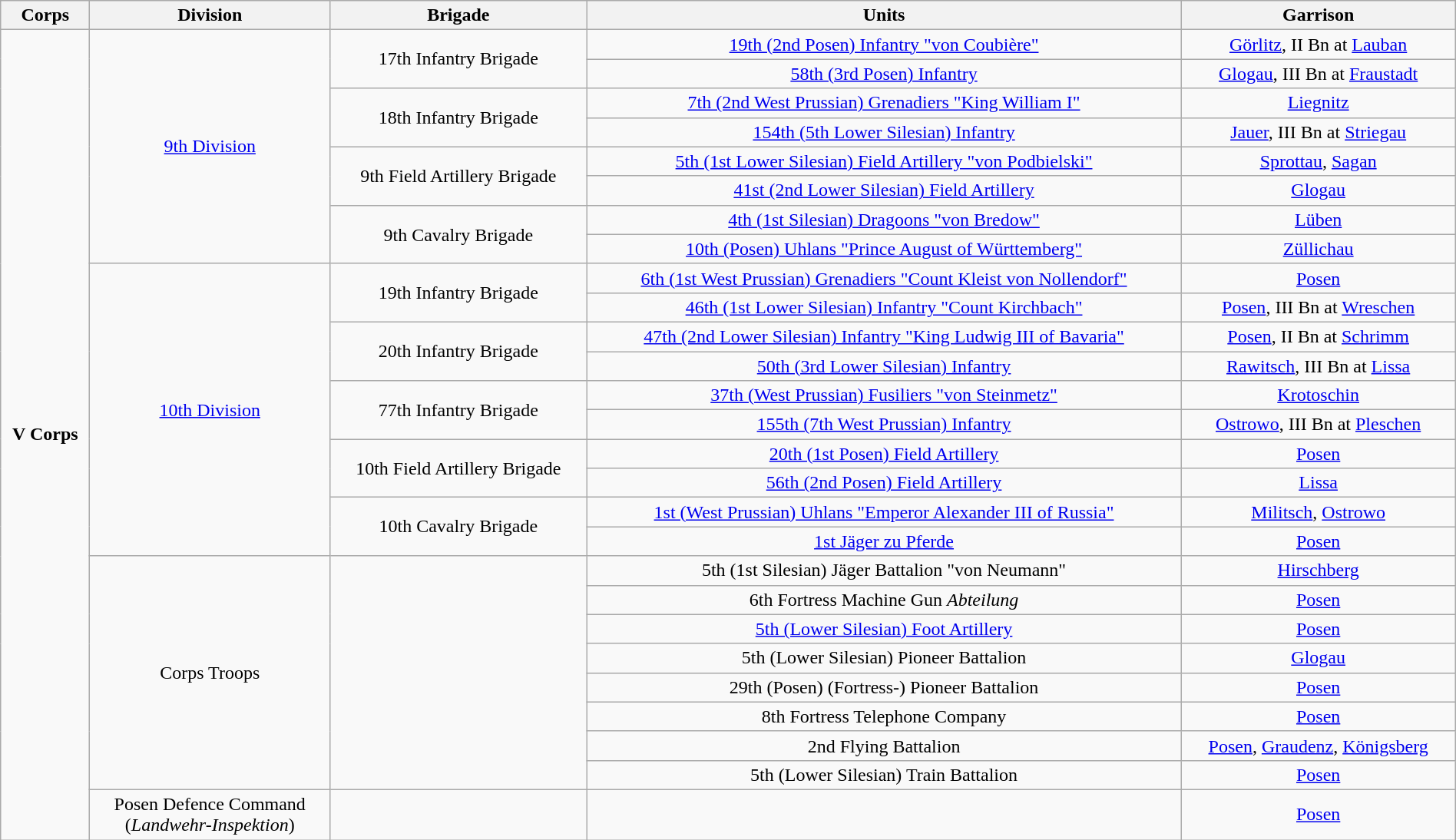<table class="wikitable collapsible collapsed" style="text-align:center; width:100%;">
<tr>
<th>Corps</th>
<th>Division</th>
<th>Brigade</th>
<th>Units</th>
<th>Garrison</th>
</tr>
<tr>
<td ROWSPAN=27><strong>V Corps</strong></td>
<td ROWSPAN=8><a href='#'>9th Division</a></td>
<td ROWSPAN=2>17th Infantry Brigade</td>
<td><a href='#'>19th (2nd Posen) Infantry "von Coubière"</a></td>
<td><a href='#'>Görlitz</a>, II Bn at <a href='#'>Lauban</a></td>
</tr>
<tr>
<td><a href='#'>58th (3rd Posen) Infantry</a></td>
<td><a href='#'>Glogau</a>, III Bn at <a href='#'>Fraustadt</a></td>
</tr>
<tr>
<td ROWSPAN=2>18th Infantry Brigade</td>
<td><a href='#'>7th (2nd West Prussian) Grenadiers "King William I"</a></td>
<td><a href='#'>Liegnitz</a></td>
</tr>
<tr>
<td><a href='#'>154th (5th Lower Silesian) Infantry</a></td>
<td><a href='#'>Jauer</a>, III Bn at <a href='#'>Striegau</a></td>
</tr>
<tr>
<td ROWSPAN=2>9th Field Artillery Brigade</td>
<td><a href='#'>5th (1st Lower Silesian) Field Artillery "von Podbielski"</a></td>
<td><a href='#'>Sprottau</a>, <a href='#'>Sagan</a></td>
</tr>
<tr>
<td><a href='#'>41st (2nd Lower Silesian) Field Artillery</a></td>
<td><a href='#'>Glogau</a></td>
</tr>
<tr>
<td ROWSPAN=2>9th Cavalry Brigade</td>
<td><a href='#'>4th (1st Silesian) Dragoons "von Bredow"</a></td>
<td><a href='#'>Lüben</a></td>
</tr>
<tr>
<td><a href='#'>10th (Posen) Uhlans "Prince August of Württemberg"</a></td>
<td><a href='#'>Züllichau</a></td>
</tr>
<tr>
<td ROWSPAN=10><a href='#'>10th Division</a></td>
<td ROWSPAN=2>19th Infantry Brigade</td>
<td><a href='#'>6th (1st West Prussian) Grenadiers "Count Kleist von Nollendorf"</a></td>
<td><a href='#'>Posen</a></td>
</tr>
<tr>
<td><a href='#'>46th (1st Lower Silesian) Infantry "Count Kirchbach"</a></td>
<td><a href='#'>Posen</a>, III Bn at <a href='#'>Wreschen</a></td>
</tr>
<tr>
<td ROWSPAN=2>20th Infantry Brigade</td>
<td><a href='#'>47th (2nd Lower Silesian) Infantry "King Ludwig III of Bavaria"</a></td>
<td><a href='#'>Posen</a>, II Bn at <a href='#'>Schrimm</a></td>
</tr>
<tr>
<td><a href='#'>50th (3rd Lower Silesian) Infantry</a></td>
<td><a href='#'>Rawitsch</a>, III Bn at <a href='#'>Lissa</a></td>
</tr>
<tr>
<td ROWSPAN=2>77th Infantry Brigade</td>
<td><a href='#'>37th (West Prussian) Fusiliers "von Steinmetz"</a></td>
<td><a href='#'>Krotoschin</a></td>
</tr>
<tr>
<td><a href='#'>155th (7th West Prussian) Infantry</a></td>
<td><a href='#'>Ostrowo</a>, III Bn at <a href='#'>Pleschen</a></td>
</tr>
<tr>
<td ROWSPAN=2>10th Field Artillery Brigade</td>
<td><a href='#'>20th (1st Posen) Field Artillery</a></td>
<td><a href='#'>Posen</a></td>
</tr>
<tr>
<td><a href='#'>56th (2nd Posen) Field Artillery</a></td>
<td><a href='#'>Lissa</a></td>
</tr>
<tr>
<td ROWSPAN=2>10th Cavalry Brigade</td>
<td><a href='#'>1st (West Prussian) Uhlans "Emperor Alexander III of Russia"</a></td>
<td><a href='#'>Militsch</a>, <a href='#'>Ostrowo</a></td>
</tr>
<tr>
<td><a href='#'>1st Jäger zu Pferde</a></td>
<td><a href='#'>Posen</a></td>
</tr>
<tr>
<td ROWSPAN=8>Corps Troops</td>
<td ROWSPAN=8></td>
<td>5th (1st Silesian) Jäger Battalion "von Neumann"</td>
<td><a href='#'>Hirschberg</a></td>
</tr>
<tr>
<td>6th Fortress Machine Gun <em>Abteilung</em></td>
<td><a href='#'>Posen</a></td>
</tr>
<tr>
<td><a href='#'>5th (Lower Silesian) Foot Artillery</a></td>
<td><a href='#'>Posen</a></td>
</tr>
<tr>
<td>5th (Lower Silesian) Pioneer Battalion</td>
<td><a href='#'>Glogau</a></td>
</tr>
<tr>
<td>29th (Posen) (Fortress-) Pioneer Battalion</td>
<td><a href='#'>Posen</a></td>
</tr>
<tr>
<td>8th Fortress Telephone Company</td>
<td><a href='#'>Posen</a></td>
</tr>
<tr>
<td>2nd Flying Battalion</td>
<td><a href='#'>Posen</a>, <a href='#'>Graudenz</a>, <a href='#'>Königsberg</a></td>
</tr>
<tr>
<td>5th (Lower Silesian) Train Battalion</td>
<td><a href='#'>Posen</a></td>
</tr>
<tr>
<td>Posen Defence Command<br>(<em>Landwehr-Inspektion</em>)</td>
<td></td>
<td></td>
<td><a href='#'>Posen</a></td>
</tr>
</table>
